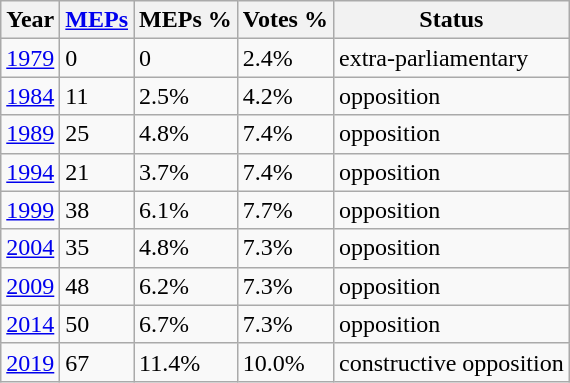<table class="wikitable">
<tr>
<th>Year</th>
<th><a href='#'>MEPs</a></th>
<th>MEPs %</th>
<th>Votes %</th>
<th>Status</th>
</tr>
<tr>
<td><a href='#'>1979</a></td>
<td>0</td>
<td>0</td>
<td>2.4%</td>
<td>extra-parliamentary</td>
</tr>
<tr>
<td><a href='#'>1984</a></td>
<td>11</td>
<td>2.5%</td>
<td>4.2%</td>
<td>opposition</td>
</tr>
<tr>
<td><a href='#'>1989</a></td>
<td>25</td>
<td>4.8%</td>
<td>7.4%</td>
<td>opposition</td>
</tr>
<tr>
<td><a href='#'>1994</a></td>
<td>21</td>
<td>3.7%</td>
<td>7.4%</td>
<td>opposition</td>
</tr>
<tr>
<td><a href='#'>1999</a></td>
<td>38</td>
<td>6.1%</td>
<td>7.7%</td>
<td>opposition</td>
</tr>
<tr>
<td><a href='#'>2004</a></td>
<td>35</td>
<td>4.8%</td>
<td>7.3%</td>
<td>opposition</td>
</tr>
<tr>
<td><a href='#'>2009</a></td>
<td>48</td>
<td>6.2%</td>
<td>7.3%</td>
<td>opposition</td>
</tr>
<tr>
<td><a href='#'>2014</a></td>
<td>50</td>
<td>6.7%</td>
<td>7.3%</td>
<td>opposition</td>
</tr>
<tr>
<td><a href='#'>2019</a></td>
<td>67</td>
<td>11.4%</td>
<td>10.0%</td>
<td>constructive opposition</td>
</tr>
</table>
